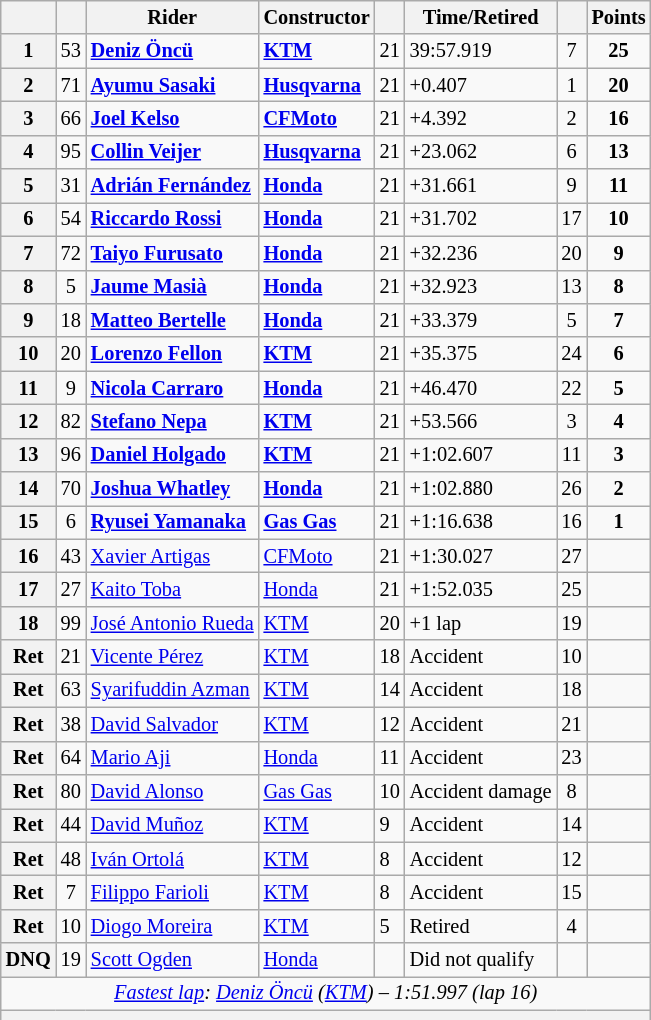<table class="wikitable sortable" style="font-size: 85%;">
<tr>
<th scope="col"></th>
<th scope="col"></th>
<th scope="col">Rider</th>
<th scope="col">Constructor</th>
<th scope="col" class="unsortable"></th>
<th scope="col" class="unsortable">Time/Retired</th>
<th scope="col"></th>
<th scope="col">Points</th>
</tr>
<tr>
<th scope="row">1</th>
<td align="center">53</td>
<td data-sort-value="onc"> <strong><a href='#'>Deniz Öncü</a></strong></td>
<td><strong><a href='#'>KTM</a></strong></td>
<td>21</td>
<td>39:57.919</td>
<td align="center">7</td>
<td align="center"><strong>25</strong></td>
</tr>
<tr>
<th scope="row">2</th>
<td align="center">71</td>
<td data-sort-value="sas"> <strong><a href='#'>Ayumu Sasaki</a></strong></td>
<td><strong><a href='#'>Husqvarna</a></strong></td>
<td>21</td>
<td>+0.407</td>
<td align="center">1</td>
<td align="center"><strong>20</strong></td>
</tr>
<tr>
<th scope="row">3</th>
<td align="center">66</td>
<td data-sort-value="kel"> <strong><a href='#'>Joel Kelso</a></strong></td>
<td><strong><a href='#'>CFMoto</a></strong></td>
<td>21</td>
<td>+4.392</td>
<td align="center">2</td>
<td align="center"><strong>16</strong></td>
</tr>
<tr>
<th scope="row">4</th>
<td align="center">95</td>
<td data-sort-value="vei"> <strong><a href='#'>Collin Veijer</a></strong></td>
<td><strong><a href='#'>Husqvarna</a></strong></td>
<td>21</td>
<td>+23.062</td>
<td align="center">6</td>
<td align="center"><strong>13</strong></td>
</tr>
<tr>
<th scope="row">5</th>
<td align="center">31</td>
<td data-sort-value="fer"> <strong><a href='#'>Adrián Fernández</a></strong></td>
<td><strong><a href='#'>Honda</a></strong></td>
<td>21</td>
<td>+31.661</td>
<td align="center">9</td>
<td align="center"><strong>11</strong></td>
</tr>
<tr>
<th scope="row">6</th>
<td align="center">54</td>
<td data-sort-value="ros"> <strong><a href='#'>Riccardo Rossi</a></strong></td>
<td><strong><a href='#'>Honda</a></strong></td>
<td>21</td>
<td>+31.702</td>
<td align="center">17</td>
<td align="center"><strong>10</strong></td>
</tr>
<tr>
<th scope="row">7</th>
<td align="center">72</td>
<td data-sort-value="fur"> <strong><a href='#'>Taiyo Furusato</a></strong></td>
<td><strong><a href='#'>Honda</a></strong></td>
<td>21</td>
<td>+32.236</td>
<td align="center">20</td>
<td align="center"><strong>9</strong></td>
</tr>
<tr>
<th scope="row">8</th>
<td align="center">5</td>
<td data-sort-value="mas"> <strong><a href='#'>Jaume Masià</a></strong></td>
<td><strong><a href='#'>Honda</a></strong></td>
<td>21</td>
<td>+32.923</td>
<td align="center">13</td>
<td align="center"><strong>8</strong></td>
</tr>
<tr>
<th scope="row">9</th>
<td align="center">18</td>
<td data-sort-value="ber"> <strong><a href='#'>Matteo Bertelle</a></strong></td>
<td><strong><a href='#'>Honda</a></strong></td>
<td>21</td>
<td>+33.379</td>
<td align="center">5</td>
<td align="center"><strong>7</strong></td>
</tr>
<tr>
<th scope="row">10</th>
<td align="center">20</td>
<td data-sort-value="fel"> <strong><a href='#'>Lorenzo Fellon</a></strong></td>
<td><strong><a href='#'>KTM</a></strong></td>
<td>21</td>
<td>+35.375</td>
<td align="center">24</td>
<td align="center"><strong>6</strong></td>
</tr>
<tr>
<th scope="row">11</th>
<td align="center">9</td>
<td data-sort-value="car"> <strong><a href='#'>Nicola Carraro</a></strong></td>
<td><strong><a href='#'>Honda</a></strong></td>
<td>21</td>
<td>+46.470</td>
<td align="center">22</td>
<td align="center"><strong>5</strong></td>
</tr>
<tr>
<th scope="row">12</th>
<td align="center">82</td>
<td data-sort-value="nep"> <strong><a href='#'>Stefano Nepa</a></strong></td>
<td><strong><a href='#'>KTM</a></strong></td>
<td>21</td>
<td>+53.566</td>
<td align="center">3</td>
<td align="center"><strong>4</strong></td>
</tr>
<tr>
<th scope="row">13</th>
<td align="center">96</td>
<td data-sort-value="hol"> <strong><a href='#'>Daniel Holgado</a></strong></td>
<td><strong><a href='#'>KTM</a></strong></td>
<td>21</td>
<td>+1:02.607</td>
<td align="center">11</td>
<td align="center"><strong>3</strong></td>
</tr>
<tr>
<th scope="row">14</th>
<td align="center">70</td>
<td data-sort-value="wha"> <strong><a href='#'>Joshua Whatley</a></strong></td>
<td><strong><a href='#'>Honda</a></strong></td>
<td>21</td>
<td>+1:02.880</td>
<td align="center">26</td>
<td align="center"><strong>2</strong></td>
</tr>
<tr>
<th scope="row">15</th>
<td align="center">6</td>
<td data-sort-value="yam"> <strong><a href='#'>Ryusei Yamanaka</a></strong></td>
<td><strong><a href='#'>Gas Gas</a></strong></td>
<td>21</td>
<td>+1:16.638</td>
<td align="center">16</td>
<td align="center"><strong>1</strong></td>
</tr>
<tr>
<th scope="row">16</th>
<td align="center">43</td>
<td data-sort-value="art"> <a href='#'>Xavier Artigas</a></td>
<td><a href='#'>CFMoto</a></td>
<td>21</td>
<td>+1:30.027</td>
<td align="center">27</td>
<td align="center"></td>
</tr>
<tr>
<th scope="row">17</th>
<td align="center">27</td>
<td data-sort-value="tob"> <a href='#'>Kaito Toba</a></td>
<td><a href='#'>Honda</a></td>
<td>21</td>
<td>+1:52.035</td>
<td align="center">25</td>
<td align="center"></td>
</tr>
<tr>
<th scope="row">18</th>
<td align="center">99</td>
<td data-sort-value="rue"> <a href='#'>José Antonio Rueda</a></td>
<td><a href='#'>KTM</a></td>
<td>20</td>
<td>+1 lap</td>
<td align="center">19</td>
<td align="center"></td>
</tr>
<tr>
<th scope="row">Ret</th>
<td align="center">21</td>
<td data-sort-value="per"> <a href='#'>Vicente Pérez</a></td>
<td><a href='#'>KTM</a></td>
<td>18</td>
<td>Accident</td>
<td align="center">10</td>
<td align="center"></td>
</tr>
<tr>
<th scope="row">Ret</th>
<td align="center">63</td>
<td data-sort-value="sya"> <a href='#'>Syarifuddin Azman</a></td>
<td><a href='#'>KTM</a></td>
<td>14</td>
<td>Accident</td>
<td align="center">18</td>
<td align="center"></td>
</tr>
<tr>
<th scope="row">Ret</th>
<td align="center">38</td>
<td data-sort-value="sal"> <a href='#'>David Salvador</a></td>
<td><a href='#'>KTM</a></td>
<td>12</td>
<td>Accident</td>
<td align="center">21</td>
<td align="center"></td>
</tr>
<tr>
<th scope="row">Ret</th>
<td align="center">64</td>
<td data-sort-value="aji"> <a href='#'>Mario Aji</a></td>
<td><a href='#'>Honda</a></td>
<td>11</td>
<td>Accident</td>
<td align="center">23</td>
<td align="center"></td>
</tr>
<tr>
<th scope="row">Ret</th>
<td align="center">80</td>
<td data-sort-value="alo"> <a href='#'>David Alonso</a></td>
<td><a href='#'>Gas Gas</a></td>
<td>10</td>
<td>Accident damage</td>
<td align="center">8</td>
<td align="center"></td>
</tr>
<tr>
<th scope="row">Ret</th>
<td align="center">44</td>
<td data-sort-value="mun"> <a href='#'>David Muñoz</a></td>
<td><a href='#'>KTM</a></td>
<td>9</td>
<td>Accident</td>
<td align="center">14</td>
<td align="center"></td>
</tr>
<tr>
<th scope="row">Ret</th>
<td align="center">48</td>
<td data-sort-value="ort"> <a href='#'>Iván Ortolá</a></td>
<td><a href='#'>KTM</a></td>
<td>8</td>
<td>Accident</td>
<td align="center">12</td>
<td align="center"></td>
</tr>
<tr>
<th scope="row">Ret</th>
<td align="center">7</td>
<td data-sort-value="far"> <a href='#'>Filippo Farioli</a></td>
<td><a href='#'>KTM</a></td>
<td>8</td>
<td>Accident</td>
<td align="center">15</td>
<td align="center"></td>
</tr>
<tr>
<th scope="row">Ret</th>
<td align="center">10</td>
<td data-sort-value="mor"> <a href='#'>Diogo Moreira</a></td>
<td><a href='#'>KTM</a></td>
<td>5</td>
<td>Retired</td>
<td align="center">4</td>
<td align="center"></td>
</tr>
<tr>
<th scope="row">DNQ</th>
<td align="center">19</td>
<td data-sort-value="ogd"> <a href='#'>Scott Ogden</a></td>
<td><a href='#'>Honda</a></td>
<td></td>
<td>Did not qualify</td>
<td align="center"></td>
<td align="center"></td>
</tr>
<tr class="sortbottom">
<td colspan="8" style="text-align:center"><em><a href='#'>Fastest lap</a>:  <a href='#'>Deniz Öncü</a> (<a href='#'>KTM</a>) – 1:51.997 (lap 16)</em></td>
</tr>
<tr>
<th colspan=8></th>
</tr>
</table>
